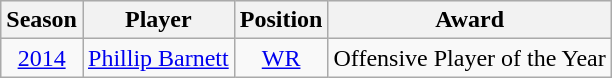<table class="wikitable" style="text-align:center">
<tr bgcolor="#efefef">
<th>Season</th>
<th>Player</th>
<th>Position</th>
<th>Award</th>
</tr>
<tr>
<td><a href='#'>2014</a></td>
<td><a href='#'>Phillip Barnett</a></td>
<td><a href='#'>WR</a></td>
<td>Offensive Player of the Year</td>
</tr>
</table>
